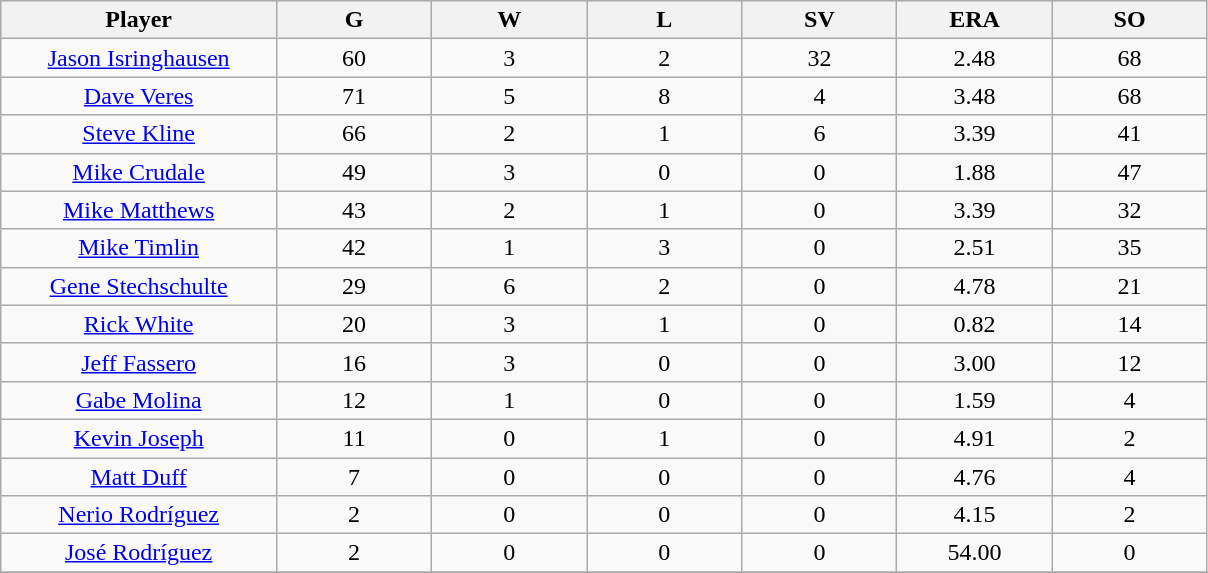<table class="wikitable sortable">
<tr>
<th bgcolor="#DDDDFF" width="16%">Player</th>
<th bgcolor="#DDDDFF" width="9%">G</th>
<th bgcolor="#DDDDFF" width="9%">W</th>
<th bgcolor="#DDDDFF" width="9%">L</th>
<th bgcolor="#DDDDFF" width="9%">SV</th>
<th bgcolor="#DDDDFF" width="9%">ERA</th>
<th bgcolor="#DDDDFF" width="9%">SO</th>
</tr>
<tr align="center">
<td><a href='#'>Jason Isringhausen</a></td>
<td>60</td>
<td>3</td>
<td>2</td>
<td>32</td>
<td>2.48</td>
<td>68</td>
</tr>
<tr align=center>
<td><a href='#'>Dave Veres</a></td>
<td>71</td>
<td>5</td>
<td>8</td>
<td>4</td>
<td>3.48</td>
<td>68</td>
</tr>
<tr align="center">
<td><a href='#'>Steve Kline</a></td>
<td>66</td>
<td>2</td>
<td>1</td>
<td>6</td>
<td>3.39</td>
<td>41</td>
</tr>
<tr align="center">
<td><a href='#'>Mike Crudale</a></td>
<td>49</td>
<td>3</td>
<td>0</td>
<td>0</td>
<td>1.88</td>
<td>47</td>
</tr>
<tr align="center">
<td><a href='#'>Mike Matthews</a></td>
<td>43</td>
<td>2</td>
<td>1</td>
<td>0</td>
<td>3.39</td>
<td>32</td>
</tr>
<tr align="center">
<td><a href='#'>Mike Timlin</a></td>
<td>42</td>
<td>1</td>
<td>3</td>
<td>0</td>
<td>2.51</td>
<td>35</td>
</tr>
<tr align="center">
<td><a href='#'>Gene Stechschulte</a></td>
<td>29</td>
<td>6</td>
<td>2</td>
<td>0</td>
<td>4.78</td>
<td>21</td>
</tr>
<tr align="center">
<td><a href='#'>Rick White</a></td>
<td>20</td>
<td>3</td>
<td>1</td>
<td>0</td>
<td>0.82</td>
<td>14</td>
</tr>
<tr align="center">
<td><a href='#'>Jeff Fassero</a></td>
<td>16</td>
<td>3</td>
<td>0</td>
<td>0</td>
<td>3.00</td>
<td>12</td>
</tr>
<tr align="center">
<td><a href='#'>Gabe Molina</a></td>
<td>12</td>
<td>1</td>
<td>0</td>
<td>0</td>
<td>1.59</td>
<td>4</td>
</tr>
<tr align="center">
<td><a href='#'>Kevin Joseph</a></td>
<td>11</td>
<td>0</td>
<td>1</td>
<td>0</td>
<td>4.91</td>
<td>2</td>
</tr>
<tr align="center">
<td><a href='#'>Matt Duff</a></td>
<td>7</td>
<td>0</td>
<td>0</td>
<td>0</td>
<td>4.76</td>
<td>4</td>
</tr>
<tr align="center">
<td><a href='#'>Nerio Rodríguez</a></td>
<td>2</td>
<td>0</td>
<td>0</td>
<td>0</td>
<td>4.15</td>
<td>2</td>
</tr>
<tr align="center">
<td><a href='#'>José Rodríguez</a></td>
<td>2</td>
<td>0</td>
<td>0</td>
<td>0</td>
<td>54.00</td>
<td>0</td>
</tr>
<tr align="center">
</tr>
</table>
